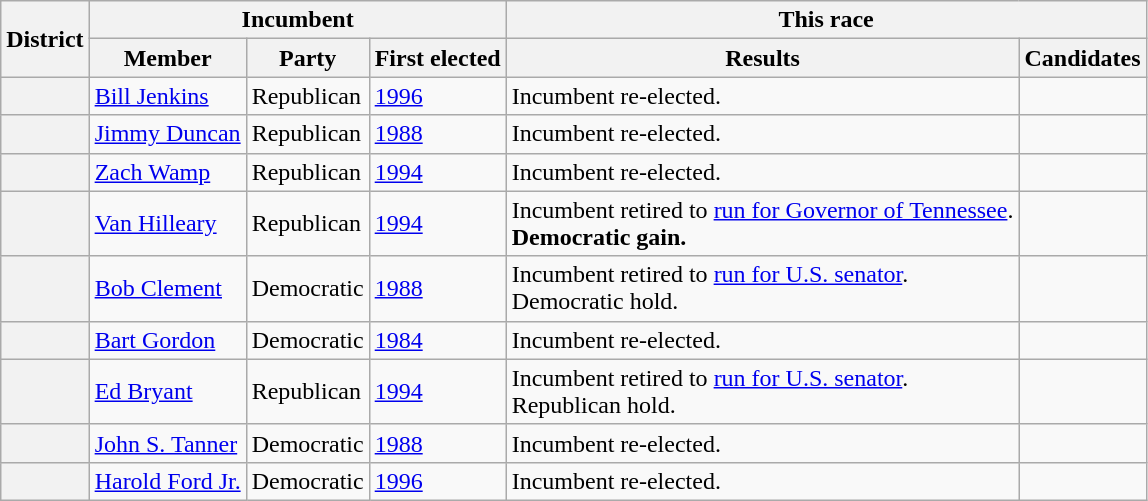<table class=wikitable>
<tr>
<th rowspan=2>District</th>
<th colspan=3>Incumbent</th>
<th colspan=2>This race</th>
</tr>
<tr>
<th>Member</th>
<th>Party</th>
<th>First elected</th>
<th>Results</th>
<th>Candidates</th>
</tr>
<tr>
<th></th>
<td><a href='#'>Bill Jenkins</a></td>
<td>Republican</td>
<td><a href='#'>1996</a></td>
<td>Incumbent re-elected.</td>
<td nowrap></td>
</tr>
<tr>
<th></th>
<td><a href='#'>Jimmy Duncan</a></td>
<td>Republican</td>
<td><a href='#'>1988</a></td>
<td>Incumbent re-elected.</td>
<td nowrap><br></td>
</tr>
<tr>
<th></th>
<td><a href='#'>Zach Wamp</a></td>
<td>Republican</td>
<td><a href='#'>1994</a></td>
<td>Incumbent re-elected.</td>
<td nowrap></td>
</tr>
<tr>
<th></th>
<td><a href='#'>Van Hilleary</a></td>
<td>Republican</td>
<td><a href='#'>1994</a></td>
<td>Incumbent retired to <a href='#'>run for Governor of Tennessee</a>.<br><strong>Democratic gain.</strong></td>
<td nowrap><br></td>
</tr>
<tr>
<th></th>
<td><a href='#'>Bob Clement</a></td>
<td>Democratic</td>
<td><a href='#'>1988</a></td>
<td>Incumbent retired to <a href='#'>run for U.S. senator</a>.<br>Democratic hold.</td>
<td nowrap><br></td>
</tr>
<tr>
<th></th>
<td><a href='#'>Bart Gordon</a></td>
<td>Democratic</td>
<td><a href='#'>1984</a></td>
<td>Incumbent re-elected.</td>
<td nowrap></td>
</tr>
<tr>
<th></th>
<td><a href='#'>Ed Bryant</a></td>
<td>Republican</td>
<td><a href='#'>1994</a></td>
<td>Incumbent retired to <a href='#'>run for U.S. senator</a>.<br>Republican hold.</td>
<td nowrap></td>
</tr>
<tr>
<th></th>
<td><a href='#'>John S. Tanner</a></td>
<td>Democratic</td>
<td><a href='#'>1988</a></td>
<td>Incumbent re-elected.</td>
<td nowrap></td>
</tr>
<tr>
<th></th>
<td><a href='#'>Harold Ford Jr.</a></td>
<td>Democratic</td>
<td><a href='#'>1996</a></td>
<td>Incumbent re-elected.</td>
<td nowrap></td>
</tr>
</table>
